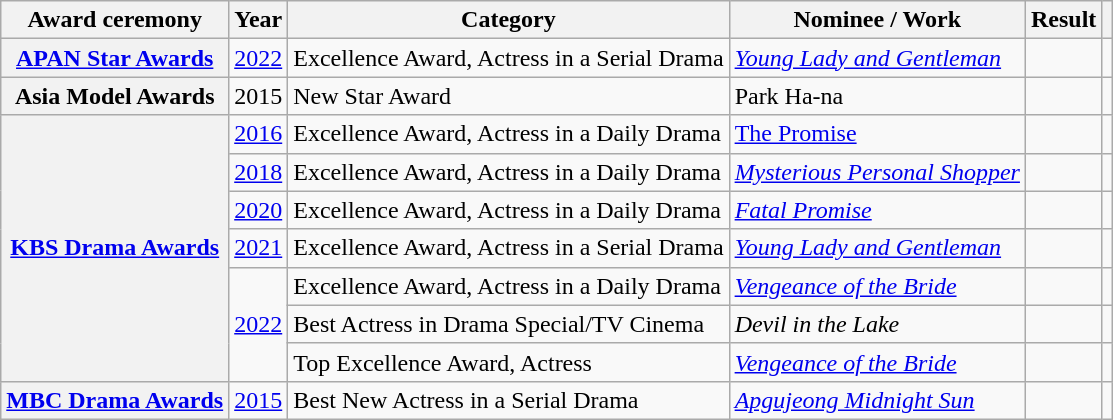<table class="wikitable plainrowheaders sortable">
<tr>
<th scope="col">Award ceremony</th>
<th scope="col">Year</th>
<th scope="col">Category</th>
<th scope="col">Nominee / Work</th>
<th scope="col">Result</th>
<th scope="col" class="unsortable"></th>
</tr>
<tr>
<th scope="row"><a href='#'>APAN Star Awards</a></th>
<td style="text-align:center"><a href='#'>2022</a></td>
<td>Excellence Award, Actress in a Serial Drama</td>
<td><em><a href='#'>Young Lady and Gentleman</a></em></td>
<td></td>
<td style="text-align:center"></td>
</tr>
<tr>
<th scope="row">Asia Model Awards</th>
<td style="text-align:center">2015</td>
<td>New Star Award</td>
<td>Park Ha-na</td>
<td></td>
<td style="text-align:center"></td>
</tr>
<tr>
<th scope="row" rowspan="7"><a href='#'>KBS Drama Awards</a></th>
<td style="text-align:center"><a href='#'>2016</a></td>
<td>Excellence Award, Actress in a Daily Drama</td>
<td><a href='#'>The Promise</a></td>
<td></td>
</tr>
<tr>
<td style="text-align:center"><a href='#'>2018</a></td>
<td>Excellence Award, Actress in a Daily Drama</td>
<td><em><a href='#'>Mysterious Personal Shopper</a></em></td>
<td></td>
<td style="text-align:center"></td>
</tr>
<tr>
<td style="text-align:center"><a href='#'>2020</a></td>
<td>Excellence Award, Actress in a Daily Drama</td>
<td><em><a href='#'>Fatal Promise</a></em></td>
<td></td>
<td style="text-align:center"></td>
</tr>
<tr>
<td style="text-align:center"><a href='#'>2021</a></td>
<td>Excellence Award, Actress in a Serial Drama</td>
<td><em><a href='#'>Young Lady and Gentleman</a></em></td>
<td></td>
<td style="text-align:center"></td>
</tr>
<tr>
<td rowspan="3" style="text-align:center"><a href='#'>2022</a></td>
<td>Excellence Award, Actress in a Daily Drama</td>
<td><em><a href='#'>Vengeance of the Bride</a></em></td>
<td></td>
<td style="text-align:center"></td>
</tr>
<tr>
<td>Best Actress in Drama Special/TV Cinema</td>
<td><em>Devil in the Lake</em></td>
<td></td>
<td style="text-align:center"></td>
</tr>
<tr>
<td>Top Excellence Award, Actress</td>
<td><em><a href='#'>Vengeance of the Bride</a></em></td>
<td></td>
<td style="text-align:center"></td>
</tr>
<tr>
<th scope="row"><a href='#'>MBC Drama Awards</a></th>
<td style="text-align:center"><a href='#'>2015</a></td>
<td>Best New Actress in a Serial Drama</td>
<td><em><a href='#'>Apgujeong Midnight Sun</a></em></td>
<td></td>
<td style="text-align:center"></td>
</tr>
</table>
